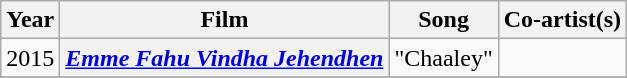<table class="wikitable plainrowheaders">
<tr>
<th scope="col">Year</th>
<th scope="col">Film</th>
<th scope="col">Song</th>
<th scope="col">Co-artist(s)</th>
</tr>
<tr>
<td>2015</td>
<th scope="row"><em><a href='#'>Emme Fahu Vindha Jehendhen</a></em></th>
<td>"Chaaley"</td>
<td></td>
</tr>
<tr>
</tr>
</table>
